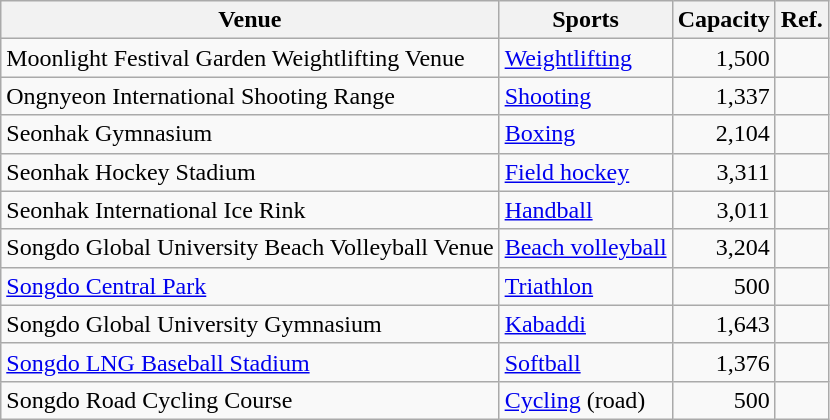<table class=wikitable>
<tr>
<th>Venue</th>
<th>Sports</th>
<th>Capacity</th>
<th>Ref.</th>
</tr>
<tr>
<td>Moonlight Festival Garden Weightlifting Venue</td>
<td><a href='#'>Weightlifting</a></td>
<td align=right>1,500</td>
<td></td>
</tr>
<tr>
<td>Ongnyeon International Shooting Range</td>
<td><a href='#'>Shooting</a></td>
<td align=right>1,337</td>
<td></td>
</tr>
<tr>
<td>Seonhak Gymnasium</td>
<td><a href='#'>Boxing</a></td>
<td align=right>2,104</td>
<td></td>
</tr>
<tr>
<td>Seonhak Hockey Stadium</td>
<td><a href='#'>Field hockey</a></td>
<td align=right>3,311</td>
<td></td>
</tr>
<tr>
<td>Seonhak International Ice Rink</td>
<td><a href='#'>Handball</a></td>
<td align=right>3,011</td>
<td></td>
</tr>
<tr>
<td>Songdo Global University Beach Volleyball Venue</td>
<td><a href='#'>Beach volleyball</a></td>
<td align=right>3,204</td>
<td></td>
</tr>
<tr>
<td><a href='#'>Songdo Central Park</a></td>
<td><a href='#'>Triathlon</a></td>
<td align=right>500</td>
<td></td>
</tr>
<tr>
<td>Songdo Global University Gymnasium</td>
<td><a href='#'>Kabaddi</a></td>
<td align=right>1,643</td>
<td></td>
</tr>
<tr>
<td><a href='#'>Songdo LNG Baseball Stadium</a></td>
<td><a href='#'>Softball</a></td>
<td align=right>1,376</td>
<td></td>
</tr>
<tr>
<td>Songdo Road Cycling Course</td>
<td><a href='#'>Cycling</a> (road)</td>
<td align=right>500</td>
<td></td>
</tr>
</table>
